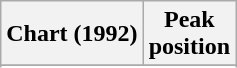<table class="wikitable sortable plainrowheaders">
<tr>
<th>Chart (1992)</th>
<th>Peak<br>position</th>
</tr>
<tr>
</tr>
<tr>
</tr>
<tr>
</tr>
</table>
